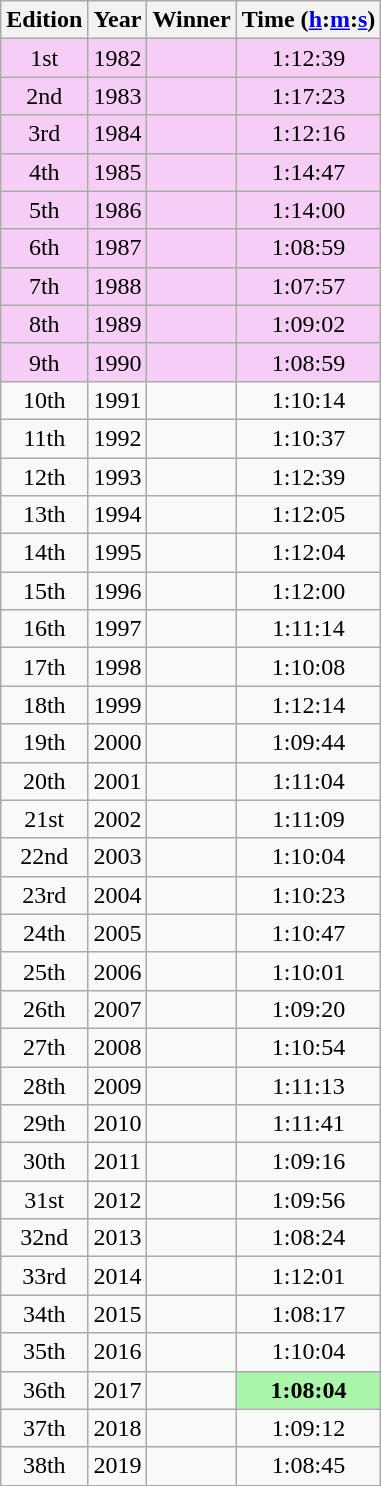<table class="wikitable sortable" style="text-align:center">
<tr>
<th class=unsortable>Edition</th>
<th>Year</th>
<th class=unsortable>Winner</th>
<th>Time (<a href='#'>h</a>:<a href='#'>m</a>:<a href='#'>s</a>)</th>
</tr>
<tr bgcolor=#F6CEF5>
<td>1st</td>
<td>1982</td>
<td align=left></td>
<td>1:12:39</td>
</tr>
<tr bgcolor=#F6CEF5>
<td>2nd</td>
<td>1983</td>
<td align=left></td>
<td>1:17:23</td>
</tr>
<tr bgcolor=#F6CEF5>
<td>3rd</td>
<td>1984</td>
<td align=left></td>
<td>1:12:16</td>
</tr>
<tr bgcolor=#F6CEF5>
<td>4th</td>
<td>1985</td>
<td align=left></td>
<td>1:14:47</td>
</tr>
<tr bgcolor=#F6CEF5>
<td>5th</td>
<td>1986</td>
<td align=left></td>
<td>1:14:00</td>
</tr>
<tr bgcolor=#F6CEF5>
<td>6th</td>
<td>1987</td>
<td align=left></td>
<td>1:08:59</td>
</tr>
<tr bgcolor=#F6CEF5>
<td>7th</td>
<td>1988</td>
<td align=left></td>
<td>1:07:57</td>
</tr>
<tr bgcolor=#F6CEF5>
<td>8th</td>
<td>1989</td>
<td align=left></td>
<td>1:09:02</td>
</tr>
<tr bgcolor=#F6CEF5>
<td>9th</td>
<td>1990</td>
<td align=left></td>
<td>1:08:59</td>
</tr>
<tr>
<td>10th</td>
<td>1991</td>
<td align=left></td>
<td>1:10:14</td>
</tr>
<tr>
<td>11th</td>
<td>1992</td>
<td align=left></td>
<td>1:10:37</td>
</tr>
<tr>
<td>12th</td>
<td>1993</td>
<td align=left></td>
<td>1:12:39</td>
</tr>
<tr>
<td>13th</td>
<td>1994</td>
<td align=left></td>
<td>1:12:05</td>
</tr>
<tr>
<td>14th</td>
<td>1995</td>
<td align=left></td>
<td>1:12:04</td>
</tr>
<tr>
<td>15th</td>
<td>1996</td>
<td align=left></td>
<td>1:12:00</td>
</tr>
<tr>
<td>16th</td>
<td>1997</td>
<td align=left></td>
<td>1:11:14</td>
</tr>
<tr>
<td>17th</td>
<td>1998</td>
<td align=left></td>
<td>1:10:08</td>
</tr>
<tr>
<td>18th</td>
<td>1999</td>
<td align=left></td>
<td>1:12:14</td>
</tr>
<tr>
<td>19th</td>
<td>2000</td>
<td align=left></td>
<td>1:09:44</td>
</tr>
<tr>
<td>20th</td>
<td>2001</td>
<td align=left></td>
<td>1:11:04</td>
</tr>
<tr>
<td>21st</td>
<td>2002</td>
<td align=left></td>
<td>1:11:09</td>
</tr>
<tr>
<td>22nd</td>
<td>2003</td>
<td align=left></td>
<td>1:10:04</td>
</tr>
<tr>
<td>23rd</td>
<td>2004</td>
<td align=left></td>
<td>1:10:23</td>
</tr>
<tr>
<td>24th</td>
<td>2005</td>
<td align=left></td>
<td>1:10:47</td>
</tr>
<tr>
<td>25th</td>
<td>2006</td>
<td align=left></td>
<td>1:10:01</td>
</tr>
<tr>
<td>26th</td>
<td>2007</td>
<td align=left></td>
<td>1:09:20</td>
</tr>
<tr>
<td>27th</td>
<td>2008</td>
<td align=left></td>
<td>1:10:54</td>
</tr>
<tr>
<td>28th</td>
<td>2009</td>
<td align=left></td>
<td>1:11:13</td>
</tr>
<tr>
<td>29th</td>
<td>2010</td>
<td align=left></td>
<td>1:11:41</td>
</tr>
<tr>
<td>30th</td>
<td>2011</td>
<td align=left></td>
<td>1:09:16</td>
</tr>
<tr>
<td>31st</td>
<td>2012</td>
<td align=left></td>
<td>1:09:56</td>
</tr>
<tr>
<td>32nd</td>
<td>2013</td>
<td align=left></td>
<td>1:08:24</td>
</tr>
<tr>
<td>33rd</td>
<td>2014</td>
<td align=left></td>
<td>1:12:01</td>
</tr>
<tr>
<td>34th</td>
<td>2015</td>
<td align=left></td>
<td>1:08:17</td>
</tr>
<tr>
<td>35th</td>
<td>2016</td>
<td align=left></td>
<td>1:10:04</td>
</tr>
<tr>
<td>36th</td>
<td>2017</td>
<td align=left></td>
<td bgcolor=#A9F5A9><strong>1:08:04</strong></td>
</tr>
<tr>
<td>37th</td>
<td>2018</td>
<td align=left></td>
<td>1:09:12</td>
</tr>
<tr>
<td>38th</td>
<td>2019</td>
<td align=left></td>
<td>1:08:45</td>
</tr>
</table>
